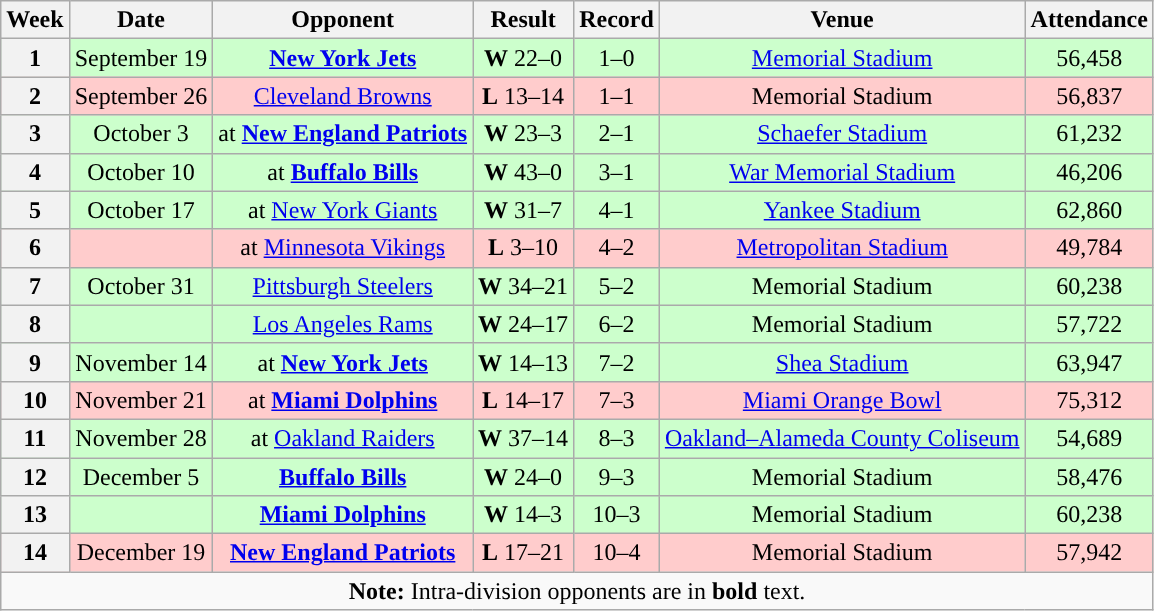<table class="wikitable" style="text-align:center">
<tr>
<th>Week</th>
<th>Date</th>
<th>Opponent</th>
<th>Result</th>
<th>Record</th>
<th>Venue</th>
<th>Attendance</th>
</tr>
<tr style="background:#cfc">
<th>1</th>
<td>September 19</td>
<td><strong><a href='#'>New York Jets</a></strong></td>
<td><strong>W</strong> 22–0</td>
<td>1–0</td>
<td><a href='#'>Memorial Stadium</a></td>
<td>56,458</td>
</tr>
<tr style="background:#fcc">
<th>2</th>
<td>September 26</td>
<td><a href='#'>Cleveland Browns</a></td>
<td><strong>L</strong> 13–14</td>
<td>1–1</td>
<td>Memorial Stadium</td>
<td>56,837</td>
</tr>
<tr style="background:#cfc">
<th>3</th>
<td>October 3</td>
<td>at <strong><a href='#'>New England Patriots</a></strong></td>
<td><strong>W</strong> 23–3</td>
<td>2–1</td>
<td><a href='#'>Schaefer Stadium</a></td>
<td>61,232</td>
</tr>
<tr style="background:#cfc">
<th>4</th>
<td>October 10</td>
<td>at <strong><a href='#'>Buffalo Bills</a></strong></td>
<td><strong>W</strong> 43–0</td>
<td>3–1</td>
<td><a href='#'>War Memorial Stadium</a></td>
<td>46,206</td>
</tr>
<tr style="background:#cfc">
<th>5</th>
<td>October 17</td>
<td>at <a href='#'>New York Giants</a></td>
<td><strong>W</strong> 31–7</td>
<td>4–1</td>
<td><a href='#'>Yankee Stadium</a></td>
<td>62,860</td>
</tr>
<tr style="background:#fcc">
<th>6</th>
<td></td>
<td>at <a href='#'>Minnesota Vikings</a></td>
<td><strong>L</strong> 3–10</td>
<td>4–2</td>
<td><a href='#'>Metropolitan Stadium</a></td>
<td>49,784</td>
</tr>
<tr style="background:#cfc">
<th>7</th>
<td>October 31</td>
<td><a href='#'>Pittsburgh Steelers</a></td>
<td><strong>W</strong> 34–21</td>
<td>5–2</td>
<td>Memorial Stadium</td>
<td>60,238</td>
</tr>
<tr style="background:#cfc">
<th>8</th>
<td></td>
<td><a href='#'>Los Angeles Rams</a></td>
<td><strong>W</strong> 24–17</td>
<td>6–2</td>
<td>Memorial Stadium</td>
<td>57,722</td>
</tr>
<tr style="background:#cfc">
<th>9</th>
<td>November 14</td>
<td>at <strong><a href='#'>New York Jets</a></strong></td>
<td><strong>W</strong> 14–13</td>
<td>7–2</td>
<td><a href='#'>Shea Stadium</a></td>
<td>63,947</td>
</tr>
<tr style="background:#fcc">
<th>10</th>
<td>November 21</td>
<td>at <strong><a href='#'>Miami Dolphins</a></strong></td>
<td><strong>L</strong> 14–17</td>
<td>7–3</td>
<td><a href='#'>Miami Orange Bowl</a></td>
<td>75,312</td>
</tr>
<tr style="background:#cfc">
<th>11</th>
<td>November 28</td>
<td>at <a href='#'>Oakland Raiders</a></td>
<td><strong>W</strong> 37–14</td>
<td>8–3</td>
<td><a href='#'>Oakland–Alameda County Coliseum</a></td>
<td>54,689</td>
</tr>
<tr style="background:#cfc">
<th>12</th>
<td>December 5</td>
<td><strong><a href='#'>Buffalo Bills</a></strong></td>
<td><strong>W</strong> 24–0</td>
<td>9–3</td>
<td>Memorial Stadium</td>
<td>58,476</td>
</tr>
<tr style="background:#cfc">
<th>13</th>
<td></td>
<td><strong><a href='#'>Miami Dolphins</a></strong></td>
<td><strong>W</strong> 14–3</td>
<td>10–3</td>
<td>Memorial Stadium</td>
<td>60,238</td>
</tr>
<tr style="background:#fcc">
<th>14</th>
<td>December 19</td>
<td><strong><a href='#'>New England Patriots</a></strong></td>
<td><strong>L</strong> 17–21</td>
<td>10–4</td>
<td>Memorial Stadium</td>
<td>57,942</td>
</tr>
<tr>
<td colspan="8"><strong>Note:</strong> Intra-division opponents are in <strong>bold</strong> text.</td>
</tr>
</table>
